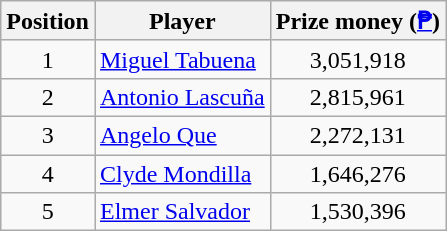<table class=wikitable>
<tr>
<th>Position</th>
<th>Player</th>
<th>Prize money (<a href='#'>₱</a>)</th>
</tr>
<tr>
<td align=center>1</td>
<td> <a href='#'>Miguel Tabuena</a></td>
<td align=center>3,051,918</td>
</tr>
<tr>
<td align=center>2</td>
<td> <a href='#'>Antonio Lascuña</a></td>
<td align=center>2,815,961</td>
</tr>
<tr>
<td align=center>3</td>
<td> <a href='#'>Angelo Que</a></td>
<td align=center>2,272,131</td>
</tr>
<tr>
<td align=center>4</td>
<td> <a href='#'>Clyde Mondilla</a></td>
<td align=center>1,646,276</td>
</tr>
<tr>
<td align=center>5</td>
<td> <a href='#'>Elmer Salvador</a></td>
<td align=center>1,530,396</td>
</tr>
</table>
